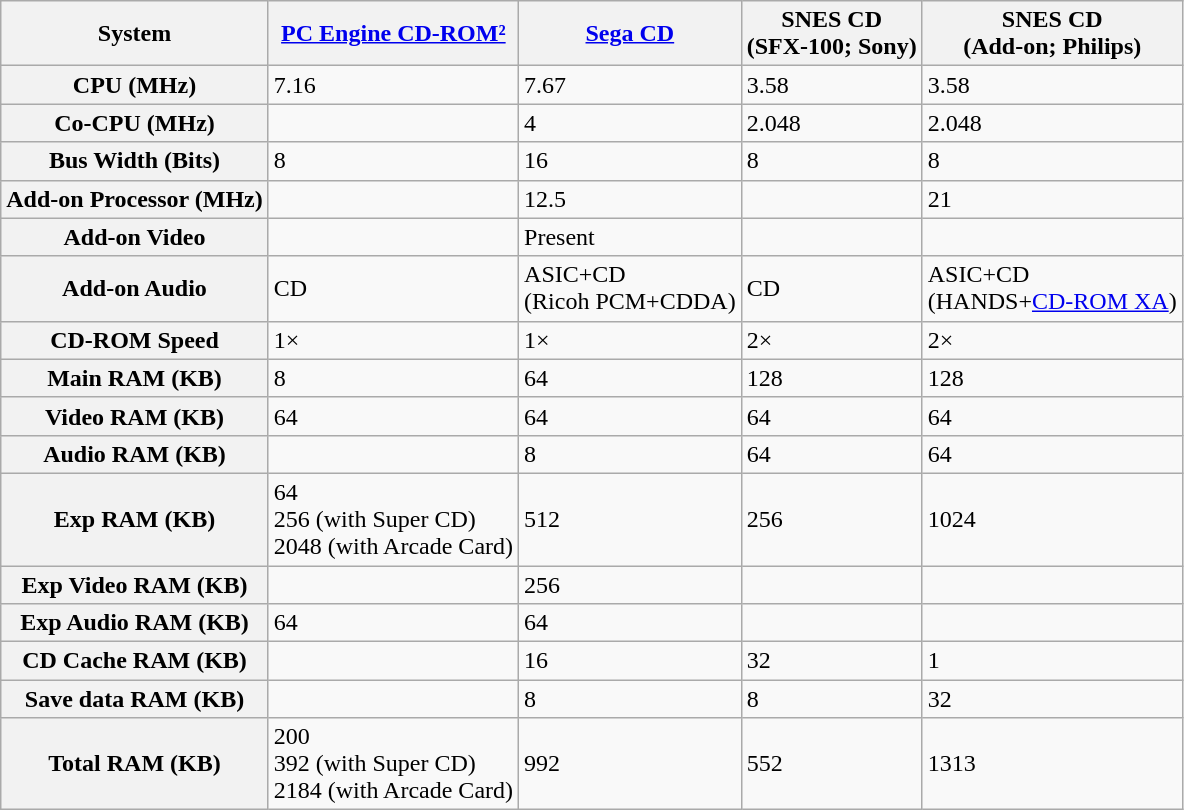<table class="wikitable">
<tr>
<th>System</th>
<th><a href='#'>PC Engine CD-ROM²</a></th>
<th><a href='#'>Sega CD</a></th>
<th>SNES CD<br>(SFX-100; Sony)</th>
<th>SNES CD<br>(Add-on; Philips)</th>
</tr>
<tr>
<th>CPU (MHz)</th>
<td>7.16</td>
<td>7.67</td>
<td>3.58</td>
<td>3.58</td>
</tr>
<tr>
<th>Co-CPU (MHz)</th>
<td></td>
<td>4</td>
<td>2.048</td>
<td>2.048</td>
</tr>
<tr>
<th>Bus Width (Bits)</th>
<td>8</td>
<td>16</td>
<td>8</td>
<td>8</td>
</tr>
<tr>
<th>Add-on Processor (MHz)</th>
<td></td>
<td>12.5</td>
<td></td>
<td>21</td>
</tr>
<tr>
<th>Add-on Video</th>
<td></td>
<td>Present</td>
<td></td>
<td></td>
</tr>
<tr>
<th>Add-on Audio</th>
<td>CD</td>
<td>ASIC+CD<br>(Ricoh PCM+CDDA)</td>
<td>CD</td>
<td>ASIC+CD<br>(HANDS+<a href='#'>CD-ROM XA</a>)</td>
</tr>
<tr>
<th>CD-ROM Speed</th>
<td>1×</td>
<td>1×</td>
<td>2×</td>
<td>2×</td>
</tr>
<tr>
<th>Main RAM (KB)</th>
<td>8</td>
<td>64</td>
<td>128</td>
<td>128</td>
</tr>
<tr>
<th>Video RAM (KB)</th>
<td>64</td>
<td>64</td>
<td>64</td>
<td>64</td>
</tr>
<tr>
<th>Audio RAM (KB)</th>
<td></td>
<td>8</td>
<td>64</td>
<td>64</td>
</tr>
<tr>
<th>Exp RAM (KB)</th>
<td>64<br>256 (with Super CD)<br>2048 (with Arcade Card)</td>
<td>512</td>
<td>256</td>
<td>1024</td>
</tr>
<tr>
<th>Exp Video RAM (KB)</th>
<td></td>
<td>256</td>
<td></td>
<td></td>
</tr>
<tr>
<th>Exp Audio RAM (KB)</th>
<td>64</td>
<td>64</td>
<td></td>
<td></td>
</tr>
<tr>
<th>CD Cache RAM (KB)</th>
<td></td>
<td>16</td>
<td>32</td>
<td>1</td>
</tr>
<tr>
<th>Save data RAM (KB)</th>
<td></td>
<td>8</td>
<td>8</td>
<td>32</td>
</tr>
<tr>
<th>Total RAM (KB)</th>
<td>200<br>392 (with Super CD)<br>2184 (with Arcade Card)</td>
<td>992</td>
<td>552</td>
<td>1313</td>
</tr>
</table>
